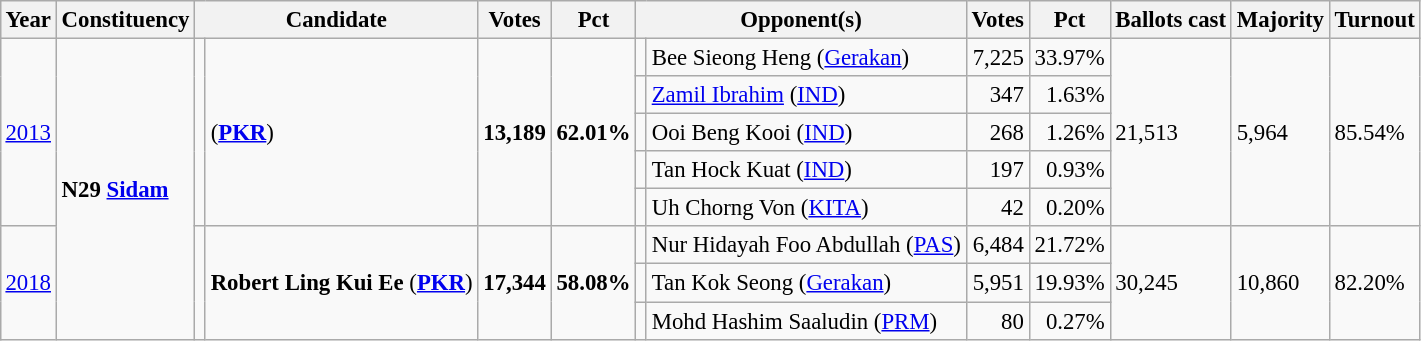<table class="wikitable" style="margin:0.5em ; font-size:95%">
<tr>
<th>Year</th>
<th>Constituency</th>
<th colspan=2>Candidate</th>
<th>Votes</th>
<th>Pct</th>
<th colspan=2>Opponent(s)</th>
<th>Votes</th>
<th>Pct</th>
<th>Ballots cast</th>
<th>Majority</th>
<th>Turnout</th>
</tr>
<tr>
<td rowspan=5><a href='#'>2013</a></td>
<td rowspan=8><strong>N29 <a href='#'>Sidam</a></strong></td>
<td rowspan=5 ></td>
<td rowspan=5> (<a href='#'><strong>PKR</strong></a>)</td>
<td rowspan=5 align="right"><strong>13,189</strong></td>
<td rowspan=5><strong>62.01%</strong></td>
<td></td>
<td>Bee Sieong Heng (<a href='#'>Gerakan</a>)</td>
<td align="right">7,225</td>
<td>33.97%</td>
<td rowspan=5>21,513</td>
<td rowspan=5>5,964</td>
<td rowspan=5>85.54%</td>
</tr>
<tr>
<td></td>
<td><a href='#'>Zamil Ibrahim</a> (<a href='#'>IND</a>)</td>
<td align="right">347</td>
<td align="right">1.63%</td>
</tr>
<tr>
<td></td>
<td>Ooi Beng Kooi  (<a href='#'>IND</a>)</td>
<td align="right">268</td>
<td align="right">1.26%</td>
</tr>
<tr>
<td></td>
<td>Tan Hock Kuat (<a href='#'>IND</a>)</td>
<td align="right">197</td>
<td align="right">0.93%</td>
</tr>
<tr>
<td></td>
<td>Uh Chorng Von (<a href='#'>KITA</a>)</td>
<td align="right">42</td>
<td align="right">0.20%</td>
</tr>
<tr>
<td rowspan=3><a href='#'>2018</a></td>
<td rowspan=3 ></td>
<td rowspan=3><strong>Robert Ling Kui Ee</strong> (<a href='#'><strong>PKR</strong></a>)</td>
<td rowspan=3 align="right"><strong>17,344</strong></td>
<td rowspan=3><strong>58.08%</strong></td>
<td></td>
<td>Nur Hidayah Foo Abdullah  (<a href='#'>PAS</a>)</td>
<td align="right">6,484</td>
<td>21.72%</td>
<td rowspan=3>30,245</td>
<td rowspan=3>10,860</td>
<td rowspan=3>82.20%</td>
</tr>
<tr>
<td></td>
<td>Tan Kok Seong (<a href='#'>Gerakan</a>)</td>
<td align="right">5,951</td>
<td>19.93%</td>
</tr>
<tr>
<td bgcolor=></td>
<td>Mohd Hashim Saaludin (<a href='#'>PRM</a>)</td>
<td align="right">80</td>
<td align="right">0.27%</td>
</tr>
</table>
